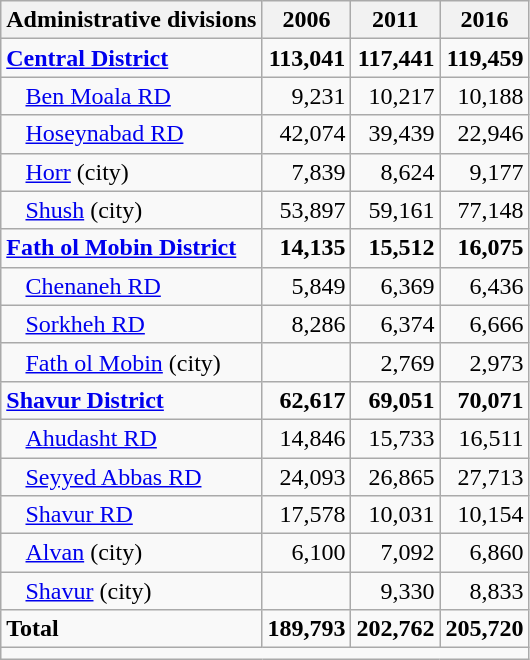<table class="wikitable">
<tr>
<th>Administrative divisions</th>
<th>2006</th>
<th>2011</th>
<th>2016</th>
</tr>
<tr>
<td><strong><a href='#'>Central District</a></strong></td>
<td style="text-align: right;"><strong>113,041</strong></td>
<td style="text-align: right;"><strong>117,441</strong></td>
<td style="text-align: right;"><strong>119,459</strong></td>
</tr>
<tr>
<td style="padding-left: 1em;"><a href='#'>Ben Moala RD</a></td>
<td style="text-align: right;">9,231</td>
<td style="text-align: right;">10,217</td>
<td style="text-align: right;">10,188</td>
</tr>
<tr>
<td style="padding-left: 1em;"><a href='#'>Hoseynabad RD</a></td>
<td style="text-align: right;">42,074</td>
<td style="text-align: right;">39,439</td>
<td style="text-align: right;">22,946</td>
</tr>
<tr>
<td style="padding-left: 1em;"><a href='#'>Horr</a> (city)</td>
<td style="text-align: right;">7,839</td>
<td style="text-align: right;">8,624</td>
<td style="text-align: right;">9,177</td>
</tr>
<tr>
<td style="padding-left: 1em;"><a href='#'>Shush</a> (city)</td>
<td style="text-align: right;">53,897</td>
<td style="text-align: right;">59,161</td>
<td style="text-align: right;">77,148</td>
</tr>
<tr>
<td><strong><a href='#'>Fath ol Mobin District</a></strong></td>
<td style="text-align: right;"><strong>14,135</strong></td>
<td style="text-align: right;"><strong>15,512</strong></td>
<td style="text-align: right;"><strong>16,075</strong></td>
</tr>
<tr>
<td style="padding-left: 1em;"><a href='#'>Chenaneh RD</a></td>
<td style="text-align: right;">5,849</td>
<td style="text-align: right;">6,369</td>
<td style="text-align: right;">6,436</td>
</tr>
<tr>
<td style="padding-left: 1em;"><a href='#'>Sorkheh RD</a></td>
<td style="text-align: right;">8,286</td>
<td style="text-align: right;">6,374</td>
<td style="text-align: right;">6,666</td>
</tr>
<tr>
<td style="padding-left: 1em;"><a href='#'>Fath ol Mobin</a> (city)</td>
<td style="text-align: right;"></td>
<td style="text-align: right;">2,769</td>
<td style="text-align: right;">2,973</td>
</tr>
<tr>
<td><strong><a href='#'>Shavur District</a></strong></td>
<td style="text-align: right;"><strong>62,617</strong></td>
<td style="text-align: right;"><strong>69,051</strong></td>
<td style="text-align: right;"><strong>70,071</strong></td>
</tr>
<tr>
<td style="padding-left: 1em;"><a href='#'>Ahudasht RD</a></td>
<td style="text-align: right;">14,846</td>
<td style="text-align: right;">15,733</td>
<td style="text-align: right;">16,511</td>
</tr>
<tr>
<td style="padding-left: 1em;"><a href='#'>Seyyed Abbas RD</a></td>
<td style="text-align: right;">24,093</td>
<td style="text-align: right;">26,865</td>
<td style="text-align: right;">27,713</td>
</tr>
<tr>
<td style="padding-left: 1em;"><a href='#'>Shavur RD</a></td>
<td style="text-align: right;">17,578</td>
<td style="text-align: right;">10,031</td>
<td style="text-align: right;">10,154</td>
</tr>
<tr>
<td style="padding-left: 1em;"><a href='#'>Alvan</a> (city)</td>
<td style="text-align: right;">6,100</td>
<td style="text-align: right;">7,092</td>
<td style="text-align: right;">6,860</td>
</tr>
<tr>
<td style="padding-left: 1em;"><a href='#'>Shavur</a> (city)</td>
<td style="text-align: right;"></td>
<td style="text-align: right;">9,330</td>
<td style="text-align: right;">8,833</td>
</tr>
<tr>
<td><strong>Total</strong></td>
<td style="text-align: right;"><strong>189,793</strong></td>
<td style="text-align: right;"><strong>202,762</strong></td>
<td style="text-align: right;"><strong>205,720</strong></td>
</tr>
<tr>
<td colspan=4></td>
</tr>
</table>
